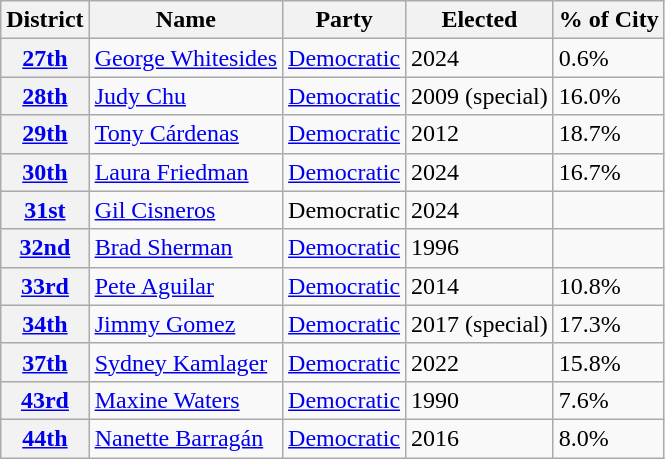<table class="wikitable" align=center>
<tr>
<th>District</th>
<th>Name</th>
<th>Party</th>
<th>Elected</th>
<th>% of City</th>
</tr>
<tr>
<th><a href='#'>27th</a></th>
<td><a href='#'>George Whitesides</a></td>
<td><a href='#'>Democratic</a></td>
<td>2024</td>
<td>0.6%</td>
</tr>
<tr>
<th><a href='#'>28th</a></th>
<td><a href='#'>Judy Chu</a></td>
<td><a href='#'>Democratic</a></td>
<td>2009 (special)</td>
<td>16.0%</td>
</tr>
<tr>
<th><a href='#'>29th</a></th>
<td><a href='#'>Tony Cárdenas</a></td>
<td><a href='#'>Democratic</a></td>
<td>2012</td>
<td>18.7%</td>
</tr>
<tr>
<th><a href='#'>30th</a></th>
<td><a href='#'>Laura Friedman</a></td>
<td><a href='#'>Democratic</a></td>
<td>2024</td>
<td>16.7%</td>
</tr>
<tr>
<th><a href='#'>31st</a></th>
<td><a href='#'>Gil Cisneros</a></td>
<td>Democratic</td>
<td>2024</td>
<td></td>
</tr>
<tr>
<th><a href='#'>32nd</a></th>
<td><a href='#'>Brad Sherman</a></td>
<td><a href='#'>Democratic</a></td>
<td>1996</td>
<td></td>
</tr>
<tr>
<th><a href='#'>33rd</a></th>
<td><a href='#'>Pete Aguilar</a></td>
<td><a href='#'>Democratic</a></td>
<td>2014</td>
<td>10.8%</td>
</tr>
<tr>
<th><a href='#'>34th</a></th>
<td><a href='#'>Jimmy Gomez</a></td>
<td><a href='#'>Democratic</a></td>
<td>2017 (special)</td>
<td>17.3%</td>
</tr>
<tr>
<th><a href='#'>37th</a></th>
<td><a href='#'>Sydney Kamlager</a></td>
<td><a href='#'>Democratic</a></td>
<td>2022</td>
<td>15.8%</td>
</tr>
<tr>
<th><a href='#'>43rd</a></th>
<td><a href='#'>Maxine Waters</a></td>
<td><a href='#'>Democratic</a></td>
<td>1990</td>
<td>7.6%</td>
</tr>
<tr>
<th><a href='#'>44th</a></th>
<td><a href='#'>Nanette Barragán</a></td>
<td><a href='#'>Democratic</a></td>
<td>2016</td>
<td>8.0%</td>
</tr>
</table>
